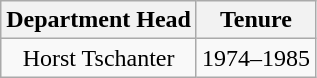<table class="wikitable" style="text-align: center;">
<tr>
<th>Department Head</th>
<th>Tenure</th>
</tr>
<tr>
<td>Horst Tschanter</td>
<td>1974–1985</td>
</tr>
</table>
